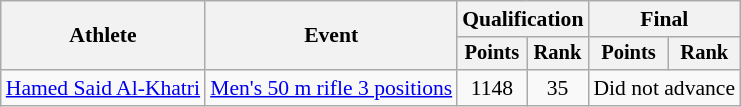<table class="wikitable" style="font-size:90%">
<tr>
<th rowspan="2">Athlete</th>
<th rowspan="2">Event</th>
<th colspan=2>Qualification</th>
<th colspan=2>Final</th>
</tr>
<tr style="font-size:95%">
<th>Points</th>
<th>Rank</th>
<th>Points</th>
<th>Rank</th>
</tr>
<tr align=center>
<td align=left><a href='#'>Hamed Said Al-Khatri</a></td>
<td align=left><a href='#'>Men's 50 m rifle 3 positions</a></td>
<td>1148</td>
<td>35</td>
<td colspan="2">Did not advance</td>
</tr>
</table>
